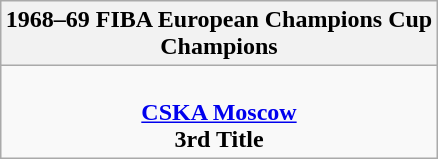<table class=wikitable style="text-align:center; margin:auto">
<tr>
<th>1968–69 FIBA European Champions Cup<br>Champions</th>
</tr>
<tr>
<td> <br> <strong><a href='#'>CSKA Moscow</a></strong> <br> <strong>3rd Title</strong></td>
</tr>
</table>
